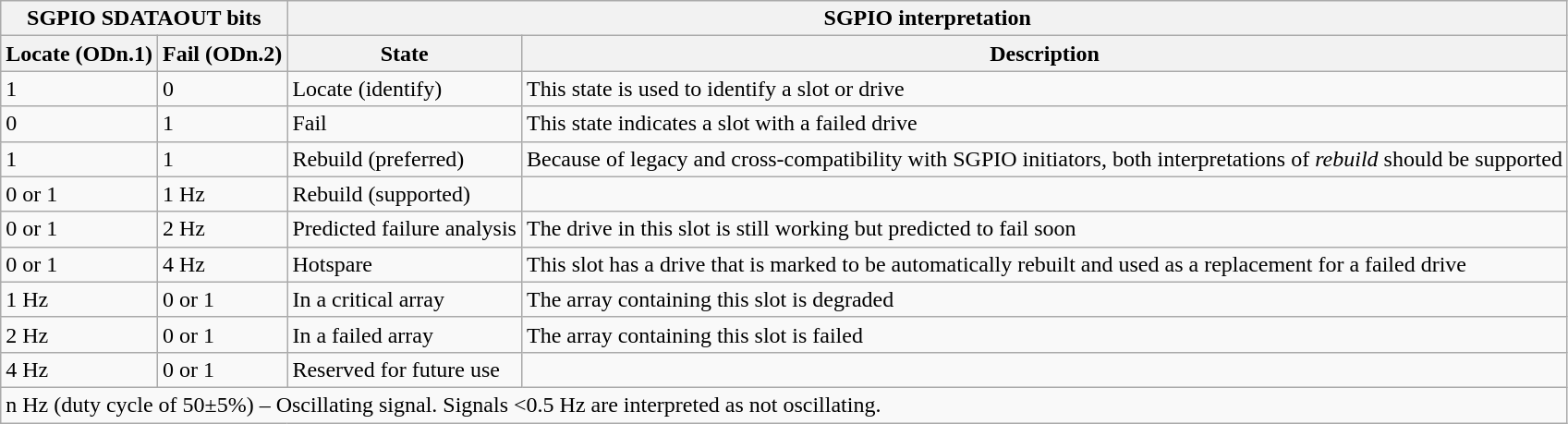<table class="wikitable">
<tr>
<th colspan=2>SGPIO SDATAOUT bits</th>
<th colspan=2>SGPIO interpretation</th>
</tr>
<tr>
<th>Locate (ODn.1)</th>
<th>Fail (ODn.2)</th>
<th>State</th>
<th>Description</th>
</tr>
<tr>
<td>1</td>
<td>0</td>
<td>Locate (identify)</td>
<td>This state is used to identify a slot or drive</td>
</tr>
<tr>
<td>0</td>
<td>1</td>
<td>Fail</td>
<td>This state indicates a slot with a failed drive</td>
</tr>
<tr>
<td>1</td>
<td>1</td>
<td>Rebuild (preferred)</td>
<td>Because of legacy and cross-compatibility with SGPIO initiators, both interpretations of <em>rebuild</em> should be supported</td>
</tr>
<tr>
<td>0 or 1</td>
<td>1 Hz</td>
<td>Rebuild (supported)</td>
</tr>
<tr>
<td>0 or 1</td>
<td>2 Hz</td>
<td>Predicted failure analysis</td>
<td>The drive in this slot is still working but predicted to fail soon</td>
</tr>
<tr>
<td>0 or 1</td>
<td>4 Hz</td>
<td>Hotspare</td>
<td>This slot has a drive that is marked to be automatically rebuilt and used as a replacement for a failed drive</td>
</tr>
<tr>
<td>1 Hz</td>
<td>0 or 1</td>
<td>In a critical array</td>
<td>The array containing this slot is degraded</td>
</tr>
<tr>
<td>2 Hz</td>
<td>0 or 1</td>
<td>In a failed array</td>
<td>The array containing this slot is failed</td>
</tr>
<tr>
<td>4 Hz</td>
<td>0 or 1</td>
<td>Reserved for future use</td>
</tr>
<tr>
<td colspan=4>n Hz (duty cycle of 50±5%) – Oscillating signal. Signals <0.5 Hz are interpreted as not oscillating.</td>
</tr>
</table>
